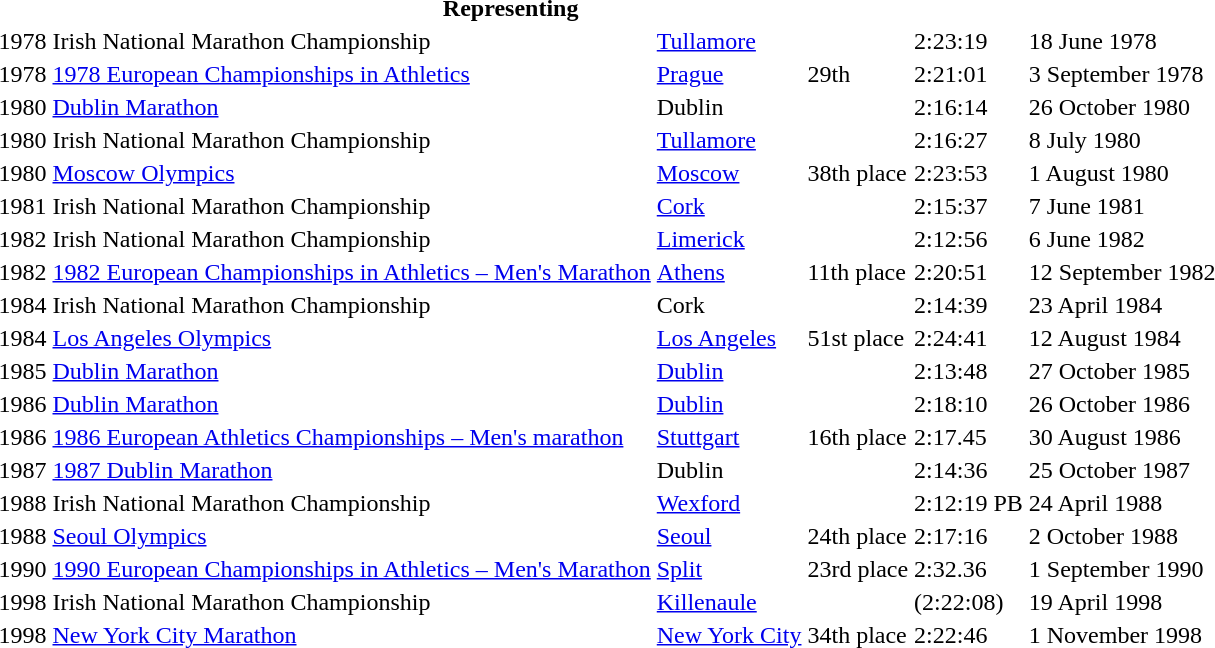<table>
<tr>
<th colspan="5">Representing </th>
</tr>
<tr>
<td>1978</td>
<td>Irish National Marathon Championship</td>
<td><a href='#'>Tullamore</a></td>
<td></td>
<td>2:23:19</td>
<td>18 June 1978</td>
</tr>
<tr>
<td>1978</td>
<td><a href='#'>1978 European Championships in Athletics</a></td>
<td><a href='#'>Prague</a></td>
<td>29th</td>
<td>2:21:01</td>
<td>3 September 1978</td>
</tr>
<tr>
<td>1980</td>
<td><a href='#'>Dublin Marathon</a></td>
<td>Dublin</td>
<td></td>
<td>2:16:14</td>
<td>26 October 1980</td>
</tr>
<tr>
<td>1980</td>
<td>Irish National Marathon Championship</td>
<td><a href='#'>Tullamore</a></td>
<td></td>
<td>2:16:27</td>
<td>8 July 1980</td>
</tr>
<tr>
<td>1980</td>
<td><a href='#'>Moscow Olympics</a></td>
<td><a href='#'>Moscow</a></td>
<td>38th place</td>
<td>2:23:53</td>
<td>1 August 1980</td>
</tr>
<tr>
<td>1981</td>
<td>Irish National Marathon Championship</td>
<td><a href='#'>Cork</a></td>
<td></td>
<td>2:15:37</td>
<td>7 June 1981</td>
</tr>
<tr>
<td>1982</td>
<td>Irish National Marathon Championship</td>
<td><a href='#'>Limerick</a></td>
<td></td>
<td>2:12:56</td>
<td>6 June 1982</td>
</tr>
<tr>
<td>1982</td>
<td><a href='#'>1982 European Championships in Athletics – Men's Marathon</a></td>
<td><a href='#'>Athens</a></td>
<td>11th place</td>
<td>2:20:51</td>
<td>12 September 1982</td>
</tr>
<tr>
<td>1984</td>
<td>Irish National Marathon Championship</td>
<td>Cork</td>
<td></td>
<td>2:14:39</td>
<td>23 April 1984</td>
</tr>
<tr>
<td>1984</td>
<td><a href='#'>Los Angeles Olympics</a></td>
<td><a href='#'>Los Angeles</a></td>
<td>51st place</td>
<td>2:24:41</td>
<td>12 August 1984</td>
</tr>
<tr>
<td>1985</td>
<td><a href='#'>Dublin Marathon</a></td>
<td><a href='#'>Dublin</a></td>
<td></td>
<td>2:13:48</td>
<td>27 October 1985</td>
</tr>
<tr>
<td>1986</td>
<td><a href='#'>Dublin Marathon</a></td>
<td><a href='#'>Dublin</a></td>
<td></td>
<td>2:18:10</td>
<td>26 October 1986</td>
</tr>
<tr>
<td>1986</td>
<td><a href='#'>1986 European Athletics Championships – Men's marathon</a></td>
<td><a href='#'>Stuttgart</a></td>
<td>16th place</td>
<td>2:17.45</td>
<td>30 August 1986</td>
</tr>
<tr>
<td>1987</td>
<td><a href='#'>1987 Dublin Marathon</a></td>
<td>Dublin</td>
<td></td>
<td>2:14:36</td>
<td>25 October 1987</td>
</tr>
<tr>
<td>1988</td>
<td>Irish National Marathon Championship</td>
<td><a href='#'>Wexford</a></td>
<td></td>
<td>2:12:19 PB</td>
<td>24 April 1988</td>
</tr>
<tr>
<td>1988</td>
<td><a href='#'>Seoul Olympics</a></td>
<td><a href='#'>Seoul</a></td>
<td>24th place</td>
<td>2:17:16</td>
<td>2 October 1988</td>
</tr>
<tr>
<td>1990</td>
<td><a href='#'>1990 European Championships in Athletics – Men's Marathon</a></td>
<td><a href='#'>Split</a></td>
<td>23rd place</td>
<td>2:32.36</td>
<td>1 September 1990</td>
</tr>
<tr>
<td>1998</td>
<td>Irish National Marathon Championship</td>
<td><a href='#'>Killenaule</a></td>
<td></td>
<td>(2:22:08)</td>
<td>19 April 1998</td>
</tr>
<tr>
<td>1998</td>
<td><a href='#'>New York City Marathon</a></td>
<td><a href='#'>New York City</a></td>
<td>34th place</td>
<td>2:22:46</td>
<td>1 November 1998</td>
</tr>
<tr>
</tr>
</table>
